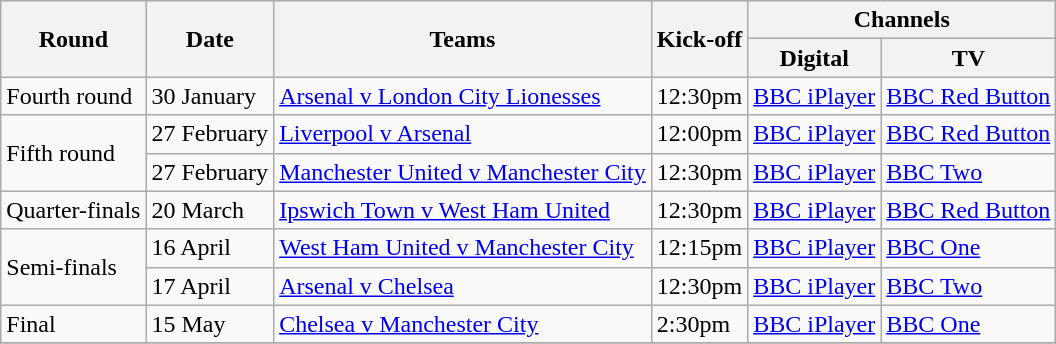<table class="wikitable">
<tr>
<th rowspan=2>Round</th>
<th rowspan=2>Date</th>
<th rowspan=2>Teams</th>
<th rowspan=2>Kick-off</th>
<th colspan=2>Channels</th>
</tr>
<tr>
<th>Digital</th>
<th>TV</th>
</tr>
<tr>
<td>Fourth round</td>
<td>30 January</td>
<td><a href='#'>Arsenal v London City Lionesses</a></td>
<td>12:30pm</td>
<td><a href='#'>BBC iPlayer</a></td>
<td><a href='#'>BBC Red Button</a></td>
</tr>
<tr>
<td rowspan=2>Fifth round</td>
<td>27 February</td>
<td><a href='#'>Liverpool v Arsenal</a></td>
<td>12:00pm</td>
<td><a href='#'>BBC iPlayer</a></td>
<td><a href='#'>BBC Red Button</a></td>
</tr>
<tr>
<td>27 February</td>
<td><a href='#'>Manchester United v Manchester City</a></td>
<td>12:30pm</td>
<td><a href='#'>BBC iPlayer</a></td>
<td><a href='#'>BBC Two</a></td>
</tr>
<tr>
<td>Quarter-finals</td>
<td>20 March</td>
<td><a href='#'>Ipswich Town v West Ham United</a></td>
<td>12:30pm</td>
<td><a href='#'>BBC iPlayer</a></td>
<td><a href='#'>BBC Red Button</a></td>
</tr>
<tr>
<td rowspan=2>Semi-finals</td>
<td>16 April</td>
<td><a href='#'>West Ham United v Manchester City</a></td>
<td>12:15pm</td>
<td><a href='#'>BBC iPlayer</a></td>
<td><a href='#'>BBC One</a></td>
</tr>
<tr>
<td>17 April</td>
<td><a href='#'>Arsenal v Chelsea</a></td>
<td>12:30pm</td>
<td><a href='#'>BBC iPlayer</a></td>
<td><a href='#'>BBC Two</a></td>
</tr>
<tr>
<td>Final</td>
<td>15 May</td>
<td><a href='#'>Chelsea v Manchester City</a></td>
<td>2:30pm</td>
<td><a href='#'>BBC iPlayer</a></td>
<td><a href='#'>BBC One</a></td>
</tr>
<tr>
</tr>
</table>
